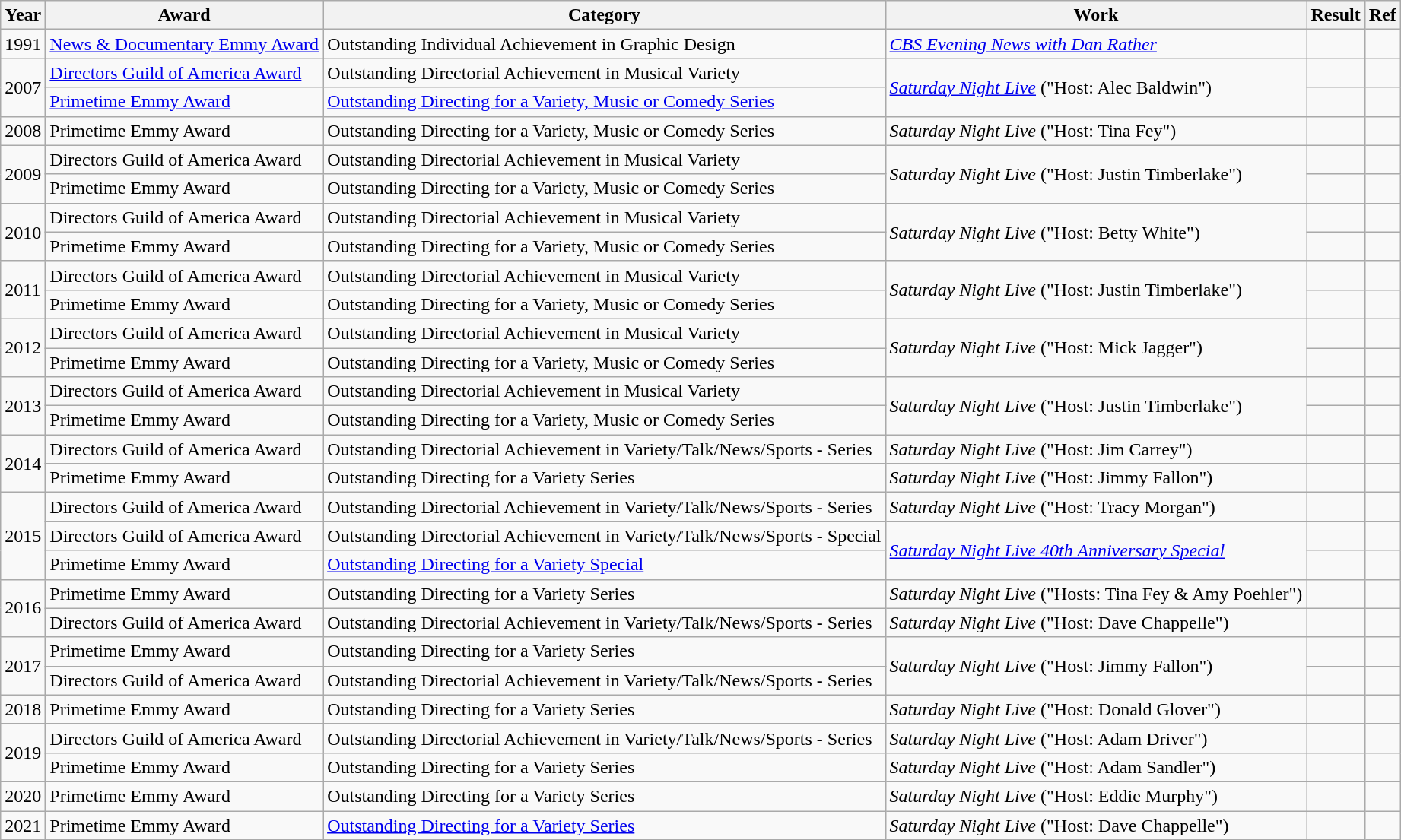<table class="wikitable">
<tr>
<th>Year</th>
<th>Award</th>
<th>Category</th>
<th>Work</th>
<th>Result</th>
<th>Ref</th>
</tr>
<tr>
<td>1991</td>
<td><a href='#'>News & Documentary Emmy Award</a></td>
<td>Outstanding Individual Achievement in Graphic Design</td>
<td><em><a href='#'>CBS Evening News with Dan Rather</a></em></td>
<td></td>
<td style="text-align:center;"></td>
</tr>
<tr>
<td rowspan= "2">2007</td>
<td><a href='#'>Directors Guild of America Award</a></td>
<td>Outstanding Directorial Achievement in Musical Variety</td>
<td rowspan = "2"><em><a href='#'>Saturday Night Live</a></em> ("Host: Alec Baldwin")</td>
<td></td>
<td style="text-align:center;"></td>
</tr>
<tr>
<td><a href='#'>Primetime Emmy Award</a></td>
<td><a href='#'>Outstanding Directing for a Variety, Music or Comedy Series</a></td>
<td></td>
<td style="text-align:center;"></td>
</tr>
<tr>
<td>2008</td>
<td>Primetime Emmy Award</td>
<td>Outstanding Directing for a Variety, Music or Comedy Series</td>
<td><em>Saturday Night Live</em> ("Host: Tina Fey")</td>
<td></td>
<td style="text-align:center;"></td>
</tr>
<tr>
<td rowspan= "2">2009</td>
<td>Directors Guild of America Award</td>
<td>Outstanding Directorial Achievement in Musical Variety</td>
<td rowspan = "2"><em>Saturday Night Live</em> ("Host: Justin Timberlake")</td>
<td></td>
<td style="text-align:center;"></td>
</tr>
<tr>
<td>Primetime Emmy Award</td>
<td>Outstanding Directing for a Variety, Music or Comedy Series</td>
<td></td>
<td style="text-align:center;"></td>
</tr>
<tr>
<td rowspan= "2">2010</td>
<td>Directors Guild of America Award</td>
<td>Outstanding Directorial Achievement in Musical Variety</td>
<td rowspan = "2"><em>Saturday Night Live</em> ("Host: Betty White")</td>
<td></td>
<td style="text-align:center;"></td>
</tr>
<tr>
<td>Primetime Emmy Award</td>
<td>Outstanding Directing for a Variety, Music or Comedy Series</td>
<td></td>
<td style="text-align:center;"></td>
</tr>
<tr>
<td rowspan= "2">2011</td>
<td>Directors Guild of America Award</td>
<td>Outstanding Directorial Achievement in Musical Variety</td>
<td rowspan = "2"><em>Saturday Night Live</em> ("Host: Justin Timberlake")</td>
<td></td>
<td style="text-align:center;"></td>
</tr>
<tr>
<td>Primetime Emmy Award</td>
<td>Outstanding Directing for a Variety, Music or Comedy Series</td>
<td></td>
<td style="text-align:center;"></td>
</tr>
<tr>
<td rowspan= "2">2012</td>
<td>Directors Guild of America Award</td>
<td>Outstanding Directorial Achievement in Musical Variety</td>
<td rowspan = "2"><em>Saturday Night Live</em> ("Host: Mick Jagger")</td>
<td></td>
<td style="text-align:center;"></td>
</tr>
<tr>
<td>Primetime Emmy Award</td>
<td>Outstanding Directing for a Variety, Music or Comedy Series</td>
<td></td>
<td style="text-align:center;"></td>
</tr>
<tr>
<td rowspan= "2">2013</td>
<td>Directors Guild of America Award</td>
<td>Outstanding Directorial Achievement in Musical Variety</td>
<td rowspan = "2"><em>Saturday Night Live</em> ("Host: Justin Timberlake")</td>
<td></td>
<td style="text-align:center;"></td>
</tr>
<tr>
<td>Primetime Emmy Award</td>
<td>Outstanding Directing for a Variety, Music or Comedy Series</td>
<td></td>
<td style="text-align:center;"></td>
</tr>
<tr>
<td rowspan= "2">2014</td>
<td>Directors Guild of America Award</td>
<td>Outstanding Directorial Achievement in Variety/Talk/News/Sports - Series</td>
<td><em>Saturday Night Live</em> ("Host: Jim Carrey")</td>
<td></td>
<td style="text-align:center;"></td>
</tr>
<tr>
<td>Primetime Emmy Award</td>
<td>Outstanding Directing for a Variety Series</td>
<td><em>Saturday Night Live</em> ("Host: Jimmy Fallon")</td>
<td></td>
<td style="text-align:center;"></td>
</tr>
<tr>
<td rowspan= "3">2015</td>
<td>Directors Guild of America Award</td>
<td>Outstanding Directorial Achievement in Variety/Talk/News/Sports - Series</td>
<td><em>Saturday Night Live</em> ("Host: Tracy Morgan")</td>
<td></td>
<td style="text-align:center;"></td>
</tr>
<tr>
<td>Directors Guild of America Award</td>
<td>Outstanding Directorial Achievement in Variety/Talk/News/Sports - Special</td>
<td rowspan= "2"><em><a href='#'>Saturday Night Live 40th Anniversary Special</a></em></td>
<td></td>
<td style="text-align:center;"></td>
</tr>
<tr>
<td>Primetime Emmy Award</td>
<td><a href='#'>Outstanding Directing for a Variety Special</a></td>
<td></td>
<td style="text-align:center;"></td>
</tr>
<tr>
<td rowspan= "2">2016</td>
<td>Primetime Emmy Award</td>
<td>Outstanding Directing for a Variety Series</td>
<td><em>Saturday Night Live</em> ("Hosts: Tina Fey & Amy Poehler")</td>
<td></td>
<td style="text-align:center;"></td>
</tr>
<tr>
<td>Directors Guild of America Award</td>
<td>Outstanding Directorial Achievement in Variety/Talk/News/Sports - Series</td>
<td><em>Saturday Night Live</em> ("Host: Dave Chappelle")</td>
<td></td>
<td style="text-align:center;"></td>
</tr>
<tr>
<td rowspan= "2">2017</td>
<td>Primetime Emmy Award</td>
<td>Outstanding Directing for a Variety Series</td>
<td rowspan = "2"><em>Saturday Night Live</em> ("Host: Jimmy Fallon")</td>
<td></td>
<td style="text-align:center;"></td>
</tr>
<tr>
<td>Directors Guild of America Award</td>
<td>Outstanding Directorial Achievement in Variety/Talk/News/Sports - Series</td>
<td></td>
<td style="text-align:center;"></td>
</tr>
<tr>
<td>2018</td>
<td>Primetime Emmy Award</td>
<td>Outstanding Directing for a Variety Series</td>
<td><em>Saturday Night Live</em> ("Host: Donald Glover")</td>
<td></td>
<td style="text-align:center;"></td>
</tr>
<tr>
<td rowspan= "2">2019</td>
<td>Directors Guild of America Award</td>
<td>Outstanding Directorial Achievement in Variety/Talk/News/Sports - Series</td>
<td><em>Saturday Night Live</em> ("Host: Adam Driver")</td>
<td></td>
<td style="text-align:center;"></td>
</tr>
<tr>
<td>Primetime Emmy Award</td>
<td>Outstanding Directing for a Variety Series</td>
<td><em>Saturday Night Live</em> ("Host: Adam Sandler")</td>
<td></td>
<td style="text-align:center;"></td>
</tr>
<tr>
<td>2020</td>
<td>Primetime Emmy Award</td>
<td>Outstanding Directing for a Variety Series</td>
<td><em>Saturday Night Live</em> ("Host: Eddie Murphy")</td>
<td></td>
<td style="text-align:center;"></td>
</tr>
<tr>
<td>2021</td>
<td>Primetime Emmy Award</td>
<td><a href='#'>Outstanding Directing for a Variety Series</a></td>
<td><em>Saturday Night Live</em> ("Host: Dave Chappelle")</td>
<td></td>
<td style="text-align:center;"></td>
</tr>
</table>
